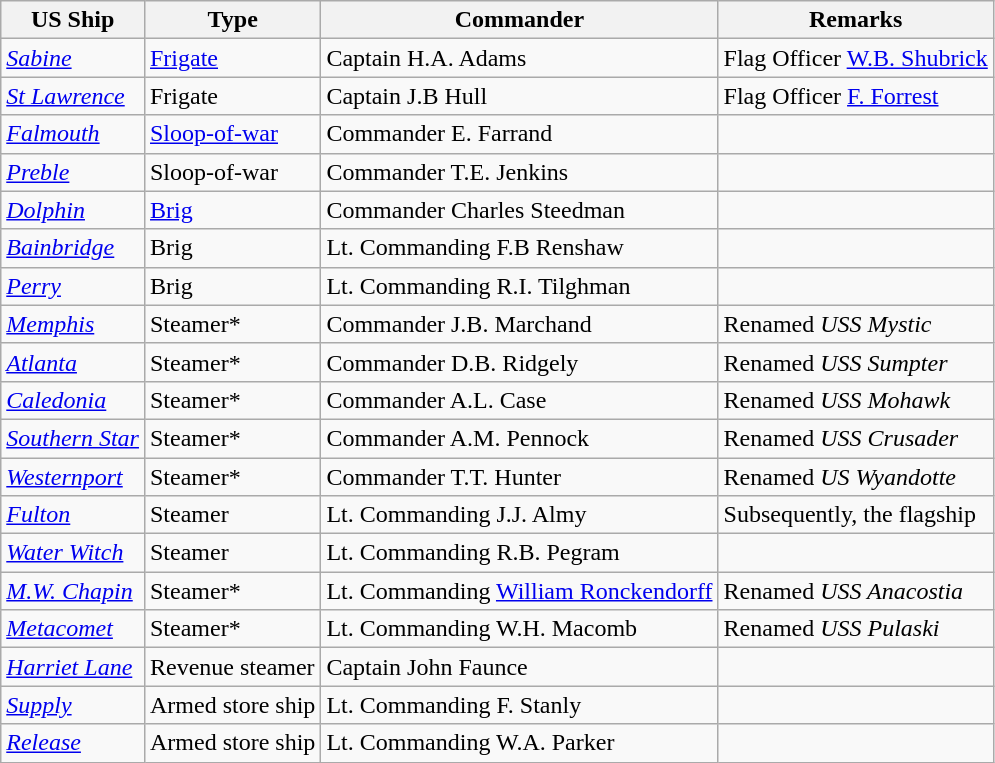<table class="wikitable">
<tr>
<th>US Ship</th>
<th>Type</th>
<th>Commander</th>
<th>Remarks</th>
</tr>
<tr>
<td><a href='#'><em>Sabine</em></a></td>
<td><a href='#'>Frigate</a></td>
<td>Captain H.A. Adams</td>
<td>Flag Officer <a href='#'>W.B. Shubrick</a></td>
</tr>
<tr>
<td><a href='#'><em>St Lawrence</em></a></td>
<td>Frigate</td>
<td>Captain J.B Hull</td>
<td>Flag Officer <a href='#'>F. Forrest</a></td>
</tr>
<tr>
<td><a href='#'><em>Falmouth</em></a></td>
<td><a href='#'>Sloop-of-war</a></td>
<td>Commander E. Farrand</td>
<td></td>
</tr>
<tr>
<td><a href='#'><em>Preble</em></a></td>
<td>Sloop-of-war</td>
<td>Commander T.E. Jenkins</td>
<td></td>
</tr>
<tr>
<td><a href='#'><em>Dolphin</em></a></td>
<td><a href='#'>Brig</a></td>
<td>Commander Charles Steedman</td>
<td></td>
</tr>
<tr>
<td><a href='#'><em>Bainbridge</em></a></td>
<td>Brig</td>
<td>Lt. Commanding F.B Renshaw</td>
<td></td>
</tr>
<tr>
<td><a href='#'><em>Perry</em></a></td>
<td>Brig</td>
<td>Lt. Commanding R.I. Tilghman</td>
<td></td>
</tr>
<tr>
<td><a href='#'><em>Memphis</em></a></td>
<td>Steamer*</td>
<td>Commander J.B. Marchand</td>
<td>Renamed <em>USS Mystic</em></td>
</tr>
<tr>
<td><a href='#'><em>Atlanta</em></a></td>
<td>Steamer*</td>
<td>Commander D.B. Ridgely</td>
<td>Renamed <em>USS Sumpter</em></td>
</tr>
<tr>
<td><a href='#'><em>Caledonia</em></a></td>
<td>Steamer*</td>
<td>Commander A.L. Case</td>
<td>Renamed <em>USS Mohawk</em></td>
</tr>
<tr>
<td><a href='#'><em>Southern Star</em></a></td>
<td>Steamer*</td>
<td>Commander A.M. Pennock</td>
<td>Renamed <em>USS Crusader</em></td>
</tr>
<tr>
<td><a href='#'><em>Westernport</em></a></td>
<td>Steamer*</td>
<td>Commander T.T. Hunter</td>
<td>Renamed <em>US Wyandotte</em></td>
</tr>
<tr>
<td><a href='#'><em>Fulton</em></a></td>
<td>Steamer</td>
<td>Lt. Commanding J.J. Almy</td>
<td>Subsequently, the flagship</td>
</tr>
<tr>
<td><a href='#'><em>Water Witch</em></a></td>
<td>Steamer</td>
<td>Lt. Commanding R.B. Pegram</td>
<td></td>
</tr>
<tr>
<td><a href='#'><em>M.W. Chapin</em></a></td>
<td>Steamer*</td>
<td>Lt. Commanding <a href='#'>William Ronckendorff</a></td>
<td>Renamed <em>USS Anacostia</em></td>
</tr>
<tr>
<td><a href='#'><em>Metacomet</em></a></td>
<td>Steamer*</td>
<td>Lt. Commanding W.H. Macomb</td>
<td>Renamed <em>USS Pulaski</em></td>
</tr>
<tr>
<td><a href='#'><em>Harriet Lane</em></a></td>
<td>Revenue steamer</td>
<td>Captain John Faunce</td>
<td></td>
</tr>
<tr>
<td><a href='#'><em>Supply</em></a></td>
<td>Armed store ship</td>
<td>Lt. Commanding F. Stanly</td>
<td></td>
</tr>
<tr>
<td><a href='#'><em>Release</em></a></td>
<td>Armed store ship</td>
<td>Lt. Commanding W.A. Parker</td>
<td></td>
</tr>
</table>
